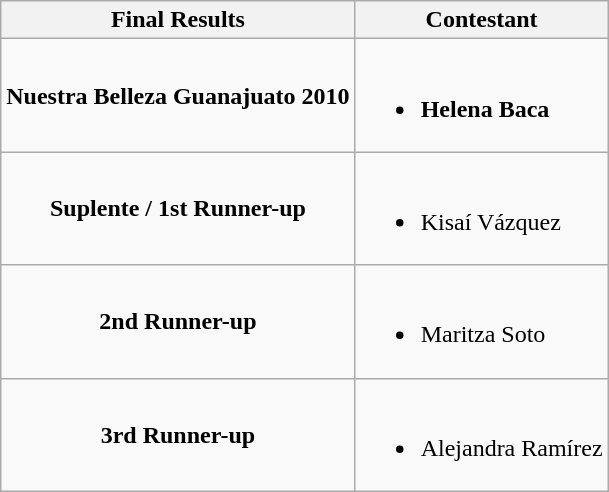<table class="wikitable">
<tr>
<th>Final Results</th>
<th>Contestant</th>
</tr>
<tr>
<td align="center"><strong>Nuestra Belleza Guanajuato 2010</strong></td>
<td><br><ul><li><strong>Helena Baca</strong></li></ul></td>
</tr>
<tr>
<td align="center"><strong>Suplente / 1st Runner-up</strong></td>
<td><br><ul><li>Kisaí Vázquez</li></ul></td>
</tr>
<tr>
<td align="center"><strong>2nd Runner-up</strong></td>
<td><br><ul><li>Maritza Soto</li></ul></td>
</tr>
<tr>
<td align="center"><strong>3rd Runner-up</strong></td>
<td><br><ul><li>Alejandra Ramírez</li></ul></td>
</tr>
</table>
